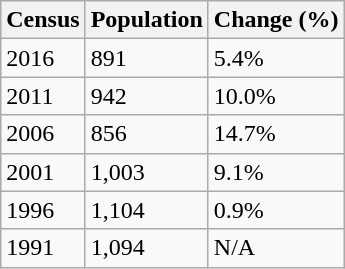<table class="wikitable">
<tr>
<th>Census</th>
<th>Population</th>
<th>Change (%)</th>
</tr>
<tr>
<td>2016</td>
<td>891</td>
<td> 5.4%</td>
</tr>
<tr>
<td>2011</td>
<td>942</td>
<td> 10.0%</td>
</tr>
<tr>
<td>2006</td>
<td>856</td>
<td> 14.7%</td>
</tr>
<tr>
<td>2001</td>
<td>1,003</td>
<td> 9.1%</td>
</tr>
<tr>
<td>1996</td>
<td>1,104</td>
<td> 0.9%</td>
</tr>
<tr>
<td>1991</td>
<td>1,094</td>
<td>N/A</td>
</tr>
</table>
